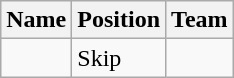<table class="wikitable">
<tr>
<th><strong>Name</strong></th>
<th><strong>Position</strong></th>
<th><strong>Team</strong></th>
</tr>
<tr>
<td></td>
<td>Skip</td>
<td></td>
</tr>
</table>
